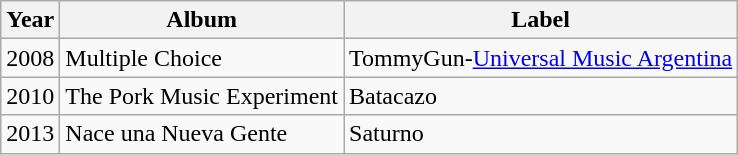<table class="wikitable">
<tr>
<th>Year</th>
<th>Album</th>
<th>Label</th>
</tr>
<tr>
<td>2008</td>
<td>Multiple Choice</td>
<td>TommyGun-<a href='#'>Universal Music Argentina</a></td>
</tr>
<tr>
<td>2010</td>
<td>The Pork Music Experiment</td>
<td>Batacazo</td>
</tr>
<tr>
<td>2013</td>
<td>Nace una Nueva Gente</td>
<td>Saturno</td>
</tr>
</table>
